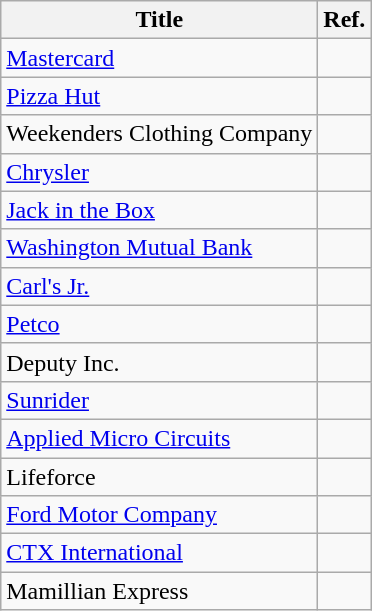<table class="wikitable sortable">
<tr>
<th>Title</th>
<th>Ref.</th>
</tr>
<tr>
<td><a href='#'>Mastercard</a></td>
<td></td>
</tr>
<tr>
<td><a href='#'>Pizza Hut</a></td>
<td></td>
</tr>
<tr>
<td>Weekenders Clothing Company</td>
<td></td>
</tr>
<tr>
<td><a href='#'>Chrysler</a></td>
<td></td>
</tr>
<tr>
<td><a href='#'>Jack in the Box</a></td>
<td></td>
</tr>
<tr>
<td><a href='#'>Washington Mutual Bank</a></td>
<td></td>
</tr>
<tr>
<td><a href='#'>Carl's Jr.</a></td>
<td></td>
</tr>
<tr>
<td><a href='#'>Petco</a></td>
<td></td>
</tr>
<tr>
<td>Deputy Inc.</td>
<td></td>
</tr>
<tr>
<td><a href='#'>Sunrider</a></td>
<td></td>
</tr>
<tr>
<td><a href='#'>Applied Micro Circuits</a></td>
<td></td>
</tr>
<tr>
<td>Lifeforce</td>
<td></td>
</tr>
<tr>
<td><a href='#'>Ford Motor Company</a></td>
<td></td>
</tr>
<tr>
<td><a href='#'>CTX International</a></td>
<td></td>
</tr>
<tr>
<td>Mamillian Express</td>
<td></td>
</tr>
</table>
